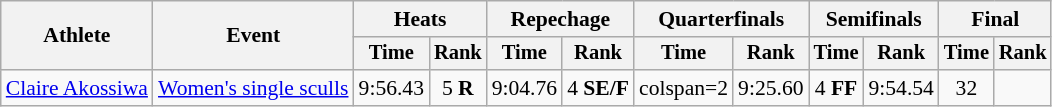<table class="wikitable" style="font-size:90%">
<tr>
<th rowspan=2>Athlete</th>
<th rowspan=2>Event</th>
<th colspan="2">Heats</th>
<th colspan="2">Repechage</th>
<th colspan=2>Quarterfinals</th>
<th colspan="2">Semifinals</th>
<th colspan="2">Final</th>
</tr>
<tr style="font-size:95%">
<th>Time</th>
<th>Rank</th>
<th>Time</th>
<th>Rank</th>
<th>Time</th>
<th>Rank</th>
<th>Time</th>
<th>Rank</th>
<th>Time</th>
<th>Rank</th>
</tr>
<tr align=center>
<td align=left><a href='#'>Claire Akossiwa</a></td>
<td align=left><a href='#'>Women's single sculls</a></td>
<td>9:56.43</td>
<td>5 <strong>R</strong></td>
<td>9:04.76</td>
<td>4 <strong>SE/F</strong></td>
<td>colspan=2 </td>
<td>9:25.60</td>
<td>4 <strong>FF</strong></td>
<td>9:54.54</td>
<td>32</td>
</tr>
</table>
